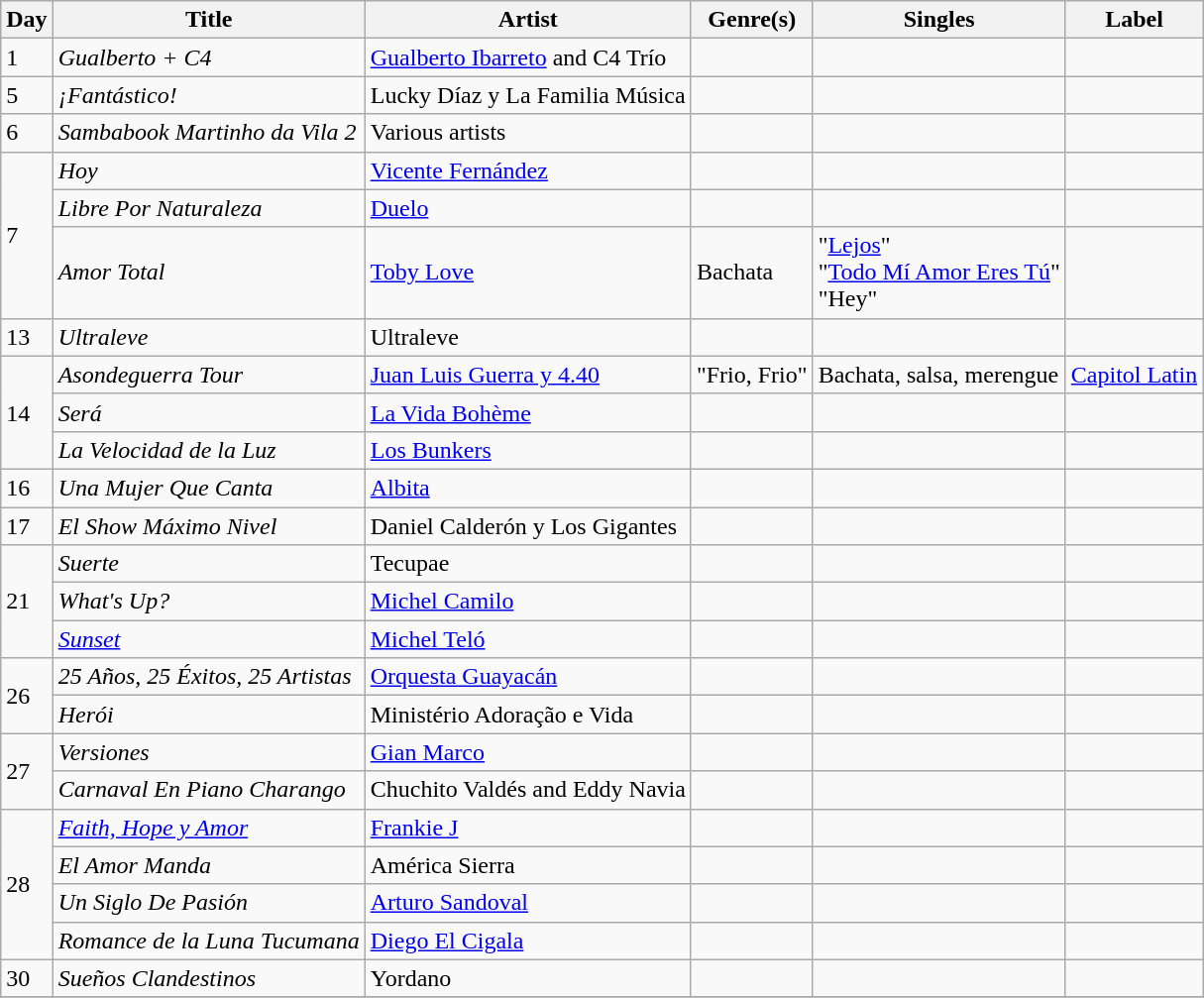<table class="wikitable sortable" style="text-align: left;">
<tr>
<th>Day</th>
<th>Title</th>
<th>Artist</th>
<th>Genre(s)</th>
<th>Singles</th>
<th>Label</th>
</tr>
<tr>
<td>1</td>
<td><em>Gualberto + C4</em></td>
<td><a href='#'>Gualberto Ibarreto</a> and C4 Trío</td>
<td></td>
<td></td>
<td></td>
</tr>
<tr>
<td>5</td>
<td><em>¡Fantástico!</em></td>
<td>Lucky Díaz y La Familia Música</td>
<td></td>
<td></td>
<td></td>
</tr>
<tr>
<td>6</td>
<td><em>Sambabook Martinho da Vila 2</em></td>
<td>Various artists</td>
<td></td>
<td></td>
<td></td>
</tr>
<tr>
<td rowspan="3">7</td>
<td><em>Hoy</em></td>
<td><a href='#'>Vicente Fernández</a></td>
<td></td>
<td></td>
<td></td>
</tr>
<tr>
<td><em>Libre Por Naturaleza</em></td>
<td><a href='#'>Duelo</a></td>
<td></td>
<td></td>
<td></td>
</tr>
<tr>
<td><em>Amor Total</em></td>
<td><a href='#'>Toby Love</a></td>
<td>Bachata</td>
<td>"<a href='#'>Lejos</a>"<br>"<a href='#'>Todo Mí Amor Eres Tú</a>"	<br>"Hey"</td>
<td></td>
</tr>
<tr>
<td>13</td>
<td><em>Ultraleve</em></td>
<td>Ultraleve</td>
<td></td>
<td></td>
<td></td>
</tr>
<tr>
<td rowspan="3">14</td>
<td><em>Asondeguerra Tour</em></td>
<td><a href='#'>Juan Luis Guerra y 4.40</a></td>
<td>"Frio, Frio"</td>
<td>Bachata, salsa, merengue</td>
<td><a href='#'>Capitol Latin</a></td>
</tr>
<tr>
<td><em>Será</em></td>
<td><a href='#'>La Vida Bohème</a></td>
<td></td>
<td></td>
<td></td>
</tr>
<tr>
<td><em>La Velocidad de la Luz</em></td>
<td><a href='#'>Los Bunkers</a></td>
<td></td>
<td></td>
<td></td>
</tr>
<tr>
<td>16</td>
<td><em>Una Mujer Que Canta</em></td>
<td><a href='#'>Albita</a></td>
<td></td>
<td></td>
<td></td>
</tr>
<tr>
<td>17</td>
<td><em>El Show Máximo Nivel</em></td>
<td>Daniel Calderón y Los Gigantes</td>
<td></td>
<td></td>
<td></td>
</tr>
<tr>
<td rowspan="3">21</td>
<td><em>Suerte</em></td>
<td>Tecupae</td>
<td></td>
<td></td>
<td></td>
</tr>
<tr>
<td><em>What's Up?</em></td>
<td><a href='#'>Michel Camilo</a></td>
<td></td>
<td></td>
<td></td>
</tr>
<tr>
<td><em><a href='#'>Sunset</a></em></td>
<td><a href='#'>Michel Teló</a></td>
<td></td>
<td></td>
<td></td>
</tr>
<tr>
<td rowspan="2">26</td>
<td><em>25 Años, 25 Éxitos, 25 Artistas</em></td>
<td><a href='#'>Orquesta Guayacán</a></td>
<td></td>
<td></td>
<td></td>
</tr>
<tr>
<td><em>Herói</em></td>
<td>Ministério Adoração e Vida</td>
<td></td>
<td></td>
<td></td>
</tr>
<tr>
<td rowspan="2">27</td>
<td><em>Versiones</em></td>
<td><a href='#'>Gian Marco</a></td>
<td></td>
<td></td>
<td></td>
</tr>
<tr>
<td><em>Carnaval En Piano Charango</em></td>
<td>Chuchito Valdés and Eddy Navia</td>
<td></td>
<td></td>
<td></td>
</tr>
<tr>
<td rowspan="4">28</td>
<td><em><a href='#'>Faith, Hope y Amor</a></em></td>
<td><a href='#'>Frankie J</a></td>
<td></td>
<td></td>
<td></td>
</tr>
<tr>
<td><em>El Amor Manda</em></td>
<td>América Sierra</td>
<td></td>
<td></td>
<td></td>
</tr>
<tr>
<td><em>Un Siglo De Pasión</em></td>
<td><a href='#'>Arturo Sandoval</a></td>
<td></td>
<td></td>
<td></td>
</tr>
<tr>
<td><em>Romance de la Luna Tucumana</em></td>
<td><a href='#'>Diego El Cigala</a></td>
<td></td>
<td></td>
<td></td>
</tr>
<tr>
<td>30</td>
<td><em>Sueños Clandestinos</em></td>
<td>Yordano</td>
<td></td>
<td></td>
<td></td>
</tr>
<tr>
</tr>
</table>
